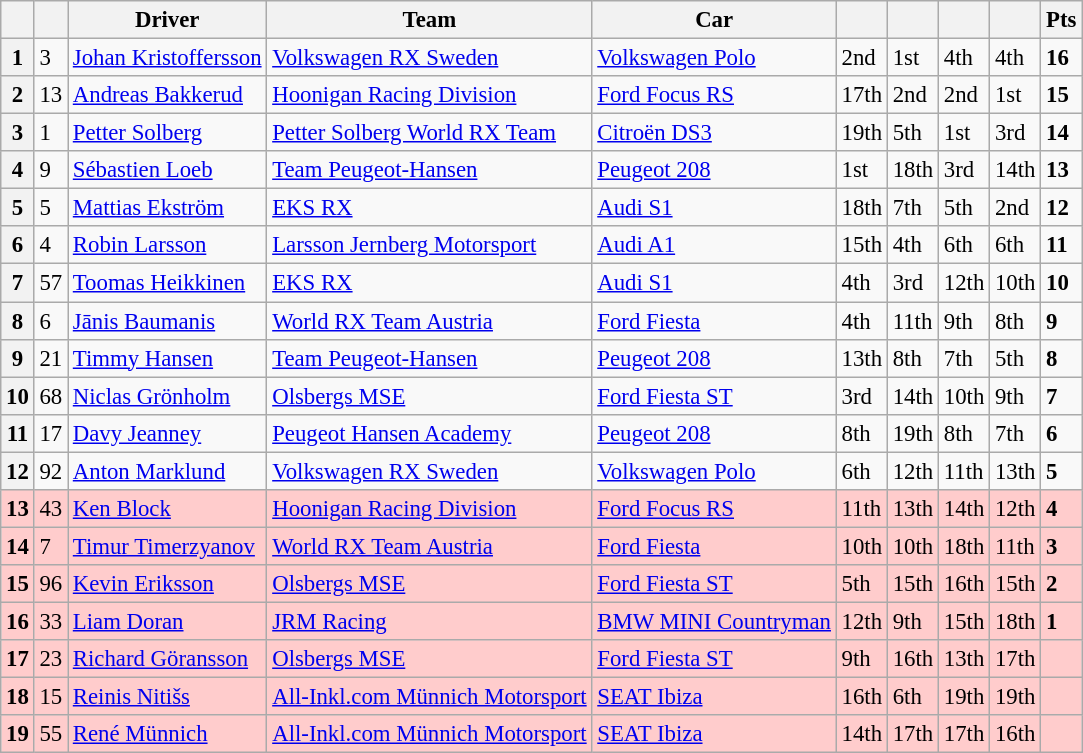<table class=wikitable style="font-size:95%">
<tr>
<th></th>
<th></th>
<th>Driver</th>
<th>Team</th>
<th>Car</th>
<th></th>
<th></th>
<th></th>
<th></th>
<th>Pts</th>
</tr>
<tr>
<th>1</th>
<td>3</td>
<td> <a href='#'>Johan Kristoffersson</a></td>
<td><a href='#'>Volkswagen RX Sweden</a></td>
<td><a href='#'>Volkswagen Polo</a></td>
<td>2nd</td>
<td>1st</td>
<td>4th</td>
<td>4th</td>
<td><strong>16</strong></td>
</tr>
<tr>
<th>2</th>
<td>13</td>
<td> <a href='#'>Andreas Bakkerud</a></td>
<td><a href='#'>Hoonigan Racing Division</a></td>
<td><a href='#'>Ford Focus RS</a></td>
<td>17th</td>
<td>2nd</td>
<td>2nd</td>
<td>1st</td>
<td><strong>15</strong></td>
</tr>
<tr>
<th>3</th>
<td>1</td>
<td> <a href='#'>Petter Solberg</a></td>
<td><a href='#'>Petter Solberg World RX Team</a></td>
<td><a href='#'>Citroën DS3</a></td>
<td>19th</td>
<td>5th</td>
<td>1st</td>
<td>3rd</td>
<td><strong>14</strong></td>
</tr>
<tr>
<th>4</th>
<td>9</td>
<td> <a href='#'>Sébastien Loeb</a></td>
<td><a href='#'>Team Peugeot-Hansen</a></td>
<td><a href='#'>Peugeot 208</a></td>
<td>1st</td>
<td>18th</td>
<td>3rd</td>
<td>14th</td>
<td><strong>13</strong></td>
</tr>
<tr>
<th>5</th>
<td>5</td>
<td> <a href='#'>Mattias Ekström</a></td>
<td><a href='#'>EKS RX</a></td>
<td><a href='#'>Audi S1</a></td>
<td>18th</td>
<td>7th</td>
<td>5th</td>
<td>2nd</td>
<td><strong>12</strong></td>
</tr>
<tr>
<th>6</th>
<td>4</td>
<td> <a href='#'>Robin Larsson</a></td>
<td><a href='#'>Larsson Jernberg Motorsport</a></td>
<td><a href='#'>Audi A1</a></td>
<td>15th</td>
<td>4th</td>
<td>6th</td>
<td>6th</td>
<td><strong>11</strong></td>
</tr>
<tr>
<th>7</th>
<td>57</td>
<td> <a href='#'>Toomas Heikkinen</a></td>
<td><a href='#'>EKS RX</a></td>
<td><a href='#'>Audi S1</a></td>
<td>4th</td>
<td>3rd</td>
<td>12th</td>
<td>10th</td>
<td><strong>10</strong></td>
</tr>
<tr>
<th>8</th>
<td>6</td>
<td> <a href='#'>Jānis Baumanis</a></td>
<td><a href='#'>World RX Team Austria</a></td>
<td><a href='#'>Ford Fiesta</a></td>
<td>4th</td>
<td>11th</td>
<td>9th</td>
<td>8th</td>
<td><strong>9</strong></td>
</tr>
<tr>
<th>9</th>
<td>21</td>
<td> <a href='#'>Timmy Hansen</a></td>
<td><a href='#'>Team Peugeot-Hansen</a></td>
<td><a href='#'>Peugeot 208</a></td>
<td>13th</td>
<td>8th</td>
<td>7th</td>
<td>5th</td>
<td><strong>8</strong></td>
</tr>
<tr>
<th>10</th>
<td>68</td>
<td> <a href='#'>Niclas Grönholm</a></td>
<td><a href='#'>Olsbergs MSE</a></td>
<td><a href='#'>Ford Fiesta ST</a></td>
<td>3rd</td>
<td>14th</td>
<td>10th</td>
<td>9th</td>
<td><strong>7</strong></td>
</tr>
<tr>
<th>11</th>
<td>17</td>
<td> <a href='#'>Davy Jeanney</a></td>
<td><a href='#'>Peugeot Hansen Academy</a></td>
<td><a href='#'>Peugeot 208</a></td>
<td>8th</td>
<td>19th</td>
<td>8th</td>
<td>7th</td>
<td><strong>6</strong></td>
</tr>
<tr>
<th>12</th>
<td>92</td>
<td> <a href='#'>Anton Marklund</a></td>
<td><a href='#'>Volkswagen RX Sweden</a></td>
<td><a href='#'>Volkswagen Polo</a></td>
<td>6th</td>
<td>12th</td>
<td>11th</td>
<td>13th</td>
<td><strong>5</strong></td>
</tr>
<tr>
<th style="background:#ffcccc;">13</th>
<td style="background:#ffcccc;">43</td>
<td style="background:#ffcccc;"> <a href='#'>Ken Block</a></td>
<td style="background:#ffcccc;"><a href='#'>Hoonigan Racing Division</a></td>
<td style="background:#ffcccc;"><a href='#'>Ford Focus RS</a></td>
<td style="background:#ffcccc;">11th</td>
<td style="background:#ffcccc;">13th</td>
<td style="background:#ffcccc;">14th</td>
<td style="background:#ffcccc;">12th</td>
<td style="background:#ffcccc;"><strong>4</strong></td>
</tr>
<tr>
<th style="background:#ffcccc;">14</th>
<td style="background:#ffcccc;">7</td>
<td style="background:#ffcccc;"> <a href='#'>Timur Timerzyanov</a></td>
<td style="background:#ffcccc;"><a href='#'>World RX Team Austria</a></td>
<td style="background:#ffcccc;"><a href='#'>Ford Fiesta</a></td>
<td style="background:#ffcccc;">10th</td>
<td style="background:#ffcccc;">10th</td>
<td style="background:#ffcccc;">18th</td>
<td style="background:#ffcccc;">11th</td>
<td style="background:#ffcccc;"><strong>3</strong></td>
</tr>
<tr>
<th style="background:#ffcccc;">15</th>
<td style="background:#ffcccc;">96</td>
<td style="background:#ffcccc;"> <a href='#'>Kevin Eriksson</a></td>
<td style="background:#ffcccc;"><a href='#'>Olsbergs MSE</a></td>
<td style="background:#ffcccc;"><a href='#'>Ford Fiesta ST</a></td>
<td style="background:#ffcccc;">5th</td>
<td style="background:#ffcccc;">15th</td>
<td style="background:#ffcccc;">16th</td>
<td style="background:#ffcccc;">15th</td>
<td style="background:#ffcccc;"><strong>2</strong></td>
</tr>
<tr>
<th style="background:#ffcccc;">16</th>
<td style="background:#ffcccc;">33</td>
<td style="background:#ffcccc;"> <a href='#'>Liam Doran</a></td>
<td style="background:#ffcccc;"><a href='#'>JRM Racing</a></td>
<td style="background:#ffcccc;"><a href='#'>BMW MINI Countryman</a></td>
<td style="background:#ffcccc;">12th</td>
<td style="background:#ffcccc;">9th</td>
<td style="background:#ffcccc;">15th</td>
<td style="background:#ffcccc;">18th</td>
<td style="background:#ffcccc;"><strong>1</strong></td>
</tr>
<tr>
<th style="background:#ffcccc;">17</th>
<td style="background:#ffcccc;">23</td>
<td style="background:#ffcccc;"> <a href='#'>Richard Göransson</a></td>
<td style="background:#ffcccc;"><a href='#'>Olsbergs MSE</a></td>
<td style="background:#ffcccc;"><a href='#'>Ford Fiesta ST</a></td>
<td style="background:#ffcccc;">9th</td>
<td style="background:#ffcccc;">16th</td>
<td style="background:#ffcccc;">13th</td>
<td style="background:#ffcccc;">17th</td>
<td style="background:#ffcccc;"></td>
</tr>
<tr>
<th style="background:#ffcccc;">18</th>
<td style="background:#ffcccc;">15</td>
<td style="background:#ffcccc;"> <a href='#'>Reinis Nitišs</a></td>
<td style="background:#ffcccc;"><a href='#'>All-Inkl.com Münnich Motorsport</a></td>
<td style="background:#ffcccc;"><a href='#'>SEAT Ibiza</a></td>
<td style="background:#ffcccc;">16th</td>
<td style="background:#ffcccc;">6th</td>
<td style="background:#ffcccc;">19th</td>
<td style="background:#ffcccc;">19th</td>
<td style="background:#ffcccc;"></td>
</tr>
<tr>
<th style="background:#ffcccc;">19</th>
<td style="background:#ffcccc;">55</td>
<td style="background:#ffcccc;"> <a href='#'>René Münnich</a></td>
<td style="background:#ffcccc;"><a href='#'>All-Inkl.com Münnich Motorsport</a></td>
<td style="background:#ffcccc;"><a href='#'>SEAT Ibiza</a></td>
<td style="background:#ffcccc;">14th</td>
<td style="background:#ffcccc;">17th</td>
<td style="background:#ffcccc;">17th</td>
<td style="background:#ffcccc;">16th</td>
<td style="background:#ffcccc;"></td>
</tr>
</table>
